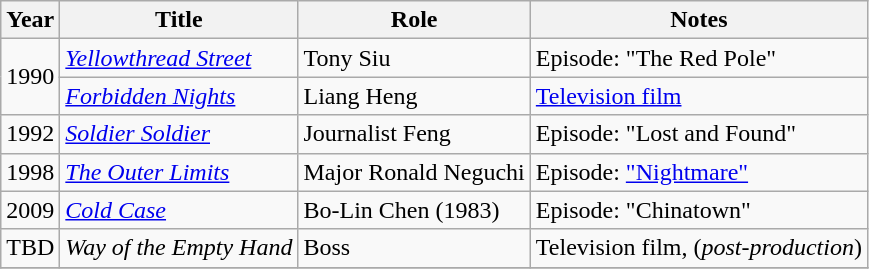<table class="wikitable sortable">
<tr>
<th>Year</th>
<th>Title</th>
<th>Role</th>
<th>Notes</th>
</tr>
<tr>
<td rowspan=2>1990</td>
<td><em><a href='#'>Yellowthread Street</a></em></td>
<td>Tony Siu</td>
<td>Episode: "The Red Pole"</td>
</tr>
<tr>
<td><em><a href='#'>Forbidden Nights</a></em></td>
<td>Liang Heng</td>
<td><a href='#'>Television film</a></td>
</tr>
<tr>
<td>1992</td>
<td><em><a href='#'>Soldier Soldier</a></em></td>
<td>Journalist Feng</td>
<td>Episode: "Lost and Found"</td>
</tr>
<tr>
<td>1998</td>
<td><em><a href='#'>The Outer Limits</a></em></td>
<td>Major Ronald Neguchi</td>
<td>Episode: <a href='#'>"Nightmare"</a></td>
</tr>
<tr>
<td>2009</td>
<td><em><a href='#'>Cold Case</a></em></td>
<td>Bo-Lin Chen (1983)</td>
<td>Episode: "Chinatown"</td>
</tr>
<tr>
<td>TBD</td>
<td><em>Way of the Empty Hand</em></td>
<td>Boss</td>
<td>Television film, (<em>post-production</em>)</td>
</tr>
<tr>
</tr>
</table>
